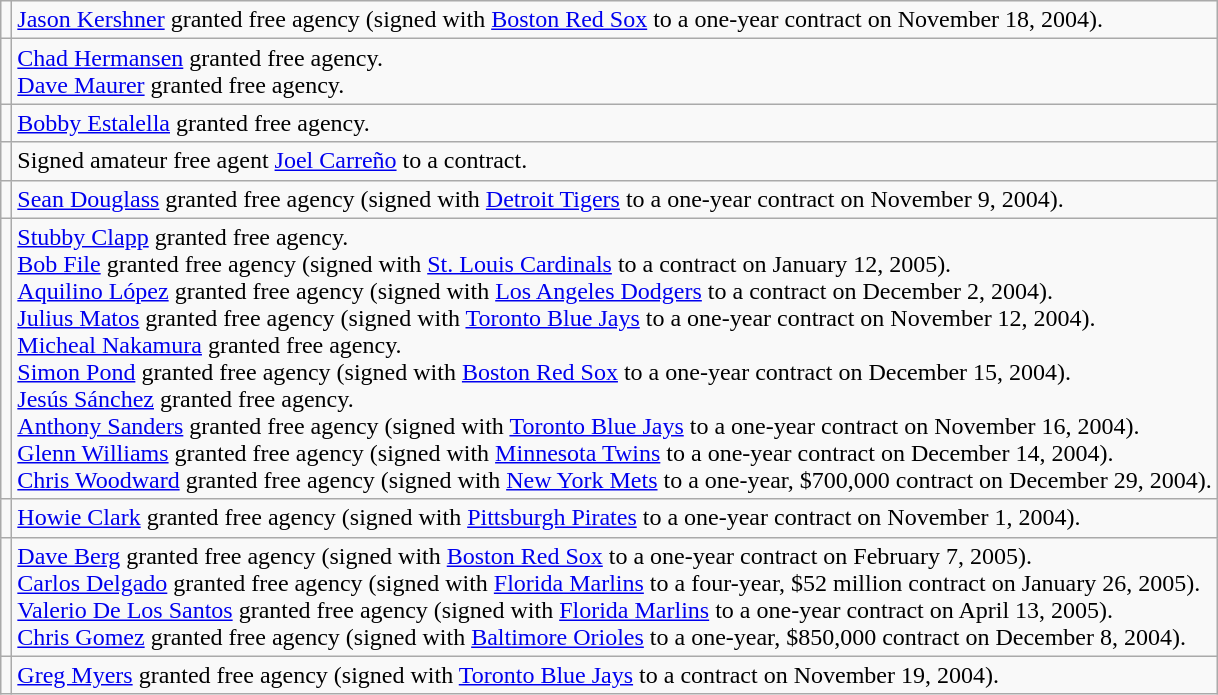<table class="wikitable">
<tr>
<td></td>
<td><a href='#'>Jason Kershner</a> granted free agency (signed with <a href='#'>Boston Red Sox</a> to a one-year contract on November 18, 2004).</td>
</tr>
<tr>
<td></td>
<td><a href='#'>Chad Hermansen</a> granted free agency. <br><a href='#'>Dave Maurer</a> granted free agency.</td>
</tr>
<tr>
<td></td>
<td><a href='#'>Bobby Estalella</a> granted free agency.</td>
</tr>
<tr>
<td></td>
<td>Signed amateur free agent <a href='#'>Joel Carreño</a> to a contract.</td>
</tr>
<tr>
<td></td>
<td><a href='#'>Sean Douglass</a> granted free agency (signed with <a href='#'>Detroit Tigers</a> to a one-year contract on November 9, 2004).</td>
</tr>
<tr>
<td></td>
<td><a href='#'>Stubby Clapp</a> granted free agency. <br><a href='#'>Bob File</a> granted free agency (signed with <a href='#'>St. Louis Cardinals</a> to a contract on January 12, 2005). <br><a href='#'>Aquilino López</a> granted free agency (signed with <a href='#'>Los Angeles Dodgers</a> to a contract on December 2, 2004). <br><a href='#'>Julius Matos</a> granted free agency (signed with <a href='#'>Toronto Blue Jays</a> to a one-year contract on November 12, 2004). <br><a href='#'>Micheal Nakamura</a> granted free agency. <br><a href='#'>Simon Pond</a> granted free agency (signed with <a href='#'>Boston Red Sox</a> to a one-year contract on December 15, 2004). <br><a href='#'>Jesús Sánchez</a> granted free agency. <br><a href='#'>Anthony Sanders</a> granted free agency (signed with <a href='#'>Toronto Blue Jays</a> to a one-year contract on November 16, 2004). <br><a href='#'>Glenn Williams</a> granted free agency (signed with <a href='#'>Minnesota Twins</a> to a one-year contract on December 14, 2004). <br><a href='#'>Chris Woodward</a> granted free agency (signed with <a href='#'>New York Mets</a> to a one-year, $700,000 contract on December 29, 2004).</td>
</tr>
<tr>
<td></td>
<td><a href='#'>Howie Clark</a> granted free agency (signed with <a href='#'>Pittsburgh Pirates</a> to a one-year contract on November 1, 2004).</td>
</tr>
<tr>
<td></td>
<td><a href='#'>Dave Berg</a> granted free agency (signed with <a href='#'>Boston Red Sox</a> to a one-year contract on February 7, 2005). <br><a href='#'>Carlos Delgado</a> granted free agency (signed with <a href='#'>Florida Marlins</a> to a four-year, $52 million contract on January 26, 2005). <br><a href='#'>Valerio De Los Santos</a> granted free agency (signed with <a href='#'>Florida Marlins</a> to a one-year contract on April 13, 2005). <br><a href='#'>Chris Gomez</a> granted free agency (signed with <a href='#'>Baltimore Orioles</a> to a one-year, $850,000 contract on December 8, 2004).</td>
</tr>
<tr>
<td></td>
<td><a href='#'>Greg Myers</a> granted free agency (signed with <a href='#'>Toronto Blue Jays</a> to a contract on November 19, 2004).</td>
</tr>
</table>
